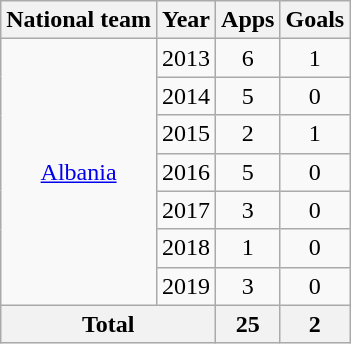<table class="wikitable" style="text-align:center">
<tr>
<th>National team</th>
<th>Year</th>
<th>Apps</th>
<th>Goals</th>
</tr>
<tr>
<td rowspan="7"><a href='#'>Albania</a></td>
<td>2013</td>
<td>6</td>
<td>1</td>
</tr>
<tr>
<td>2014</td>
<td>5</td>
<td>0</td>
</tr>
<tr>
<td>2015</td>
<td>2</td>
<td>1</td>
</tr>
<tr>
<td>2016</td>
<td>5</td>
<td>0</td>
</tr>
<tr>
<td>2017</td>
<td>3</td>
<td>0</td>
</tr>
<tr>
<td>2018</td>
<td>1</td>
<td>0</td>
</tr>
<tr>
<td>2019</td>
<td>3</td>
<td>0</td>
</tr>
<tr>
<th colspan="2">Total</th>
<th>25</th>
<th>2</th>
</tr>
</table>
